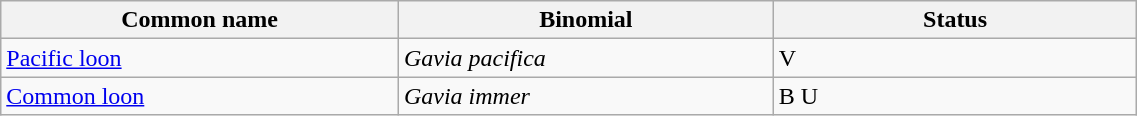<table width=60% class="wikitable">
<tr>
<th width=35%>Common name</th>
<th width=33%>Binomial</th>
<th width=32%>Status</th>
</tr>
<tr>
<td><a href='#'>Pacific loon</a></td>
<td><em>Gavia pacifica</em></td>
<td>V</td>
</tr>
<tr>
<td><a href='#'>Common loon</a></td>
<td><em>Gavia immer</em></td>
<td>B U</td>
</tr>
</table>
